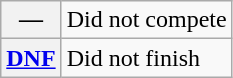<table class="wikitable">
<tr>
<th scope="row">—</th>
<td>Did not compete</td>
</tr>
<tr>
<th scope="row"><a href='#'>DNF</a></th>
<td>Did not finish</td>
</tr>
</table>
